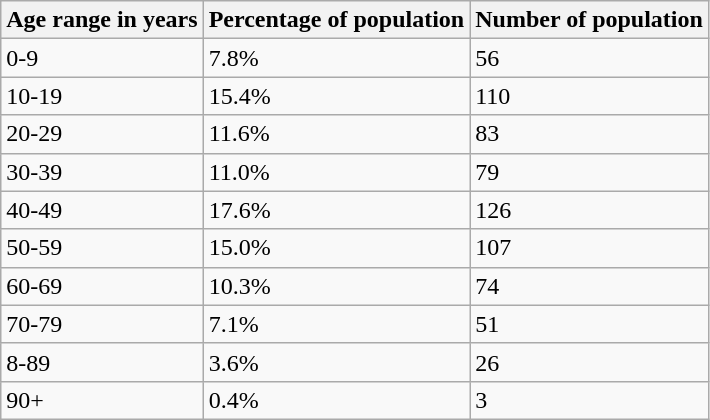<table class="wikitable sortable">
<tr>
<th>Age range in years</th>
<th>Percentage of population</th>
<th>Number of population</th>
</tr>
<tr>
<td>0-9</td>
<td>7.8%</td>
<td>56</td>
</tr>
<tr>
<td>10-19</td>
<td>15.4%</td>
<td>110</td>
</tr>
<tr>
<td>20-29</td>
<td>11.6%</td>
<td>83</td>
</tr>
<tr>
<td>30-39</td>
<td>11.0%</td>
<td>79</td>
</tr>
<tr>
<td>40-49</td>
<td>17.6%</td>
<td>126</td>
</tr>
<tr>
<td>50-59</td>
<td>15.0%</td>
<td>107</td>
</tr>
<tr>
<td>60-69</td>
<td>10.3%</td>
<td>74</td>
</tr>
<tr>
<td>70-79</td>
<td>7.1%</td>
<td>51</td>
</tr>
<tr>
<td>8-89</td>
<td>3.6%</td>
<td>26</td>
</tr>
<tr>
<td>90+</td>
<td>0.4%</td>
<td>3</td>
</tr>
</table>
